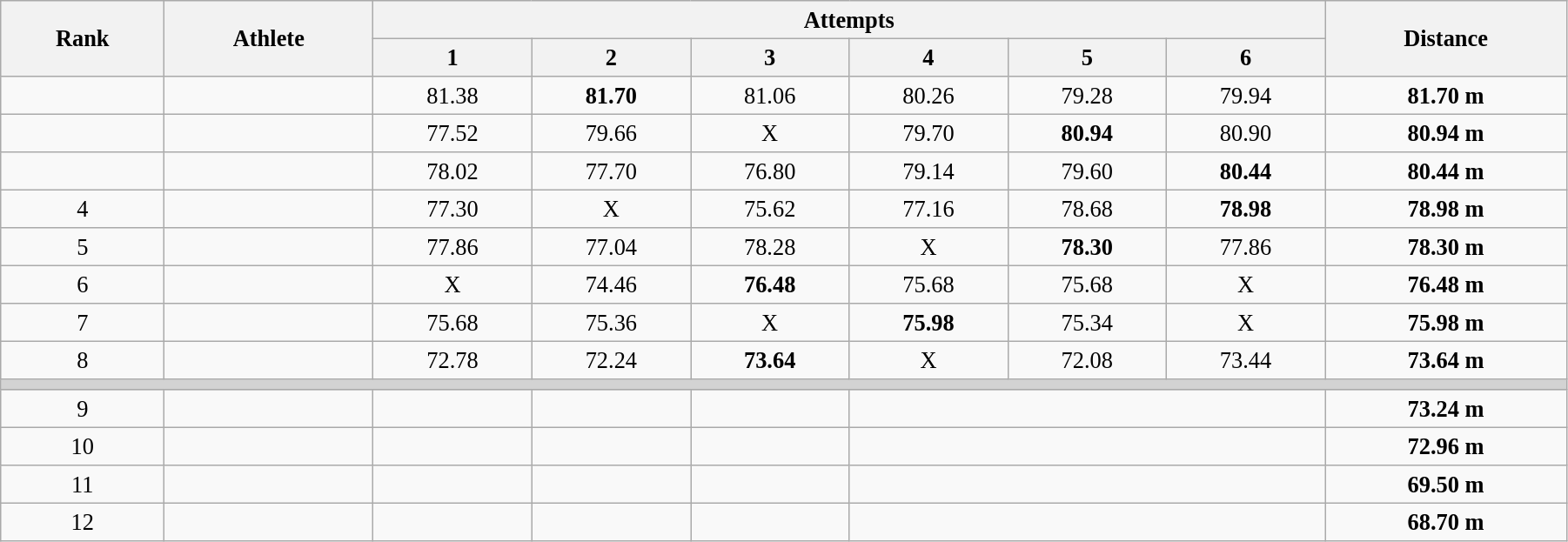<table class="wikitable" style=" text-align:center; font-size:110%;" width="95%">
<tr>
<th rowspan="2">Rank</th>
<th rowspan="2">Athlete</th>
<th colspan="6">Attempts</th>
<th rowspan="2">Distance</th>
</tr>
<tr>
<th>1</th>
<th>2</th>
<th>3</th>
<th>4</th>
<th>5</th>
<th>6</th>
</tr>
<tr>
<td></td>
<td align=left></td>
<td>81.38</td>
<td><strong>81.70</strong></td>
<td>81.06</td>
<td>80.26</td>
<td>79.28</td>
<td>79.94</td>
<td><strong>81.70 m</strong></td>
</tr>
<tr>
<td></td>
<td align=left></td>
<td>77.52</td>
<td>79.66</td>
<td>X</td>
<td>79.70</td>
<td><strong>80.94</strong></td>
<td>80.90</td>
<td><strong>80.94 m</strong></td>
</tr>
<tr>
<td></td>
<td align=left></td>
<td>78.02</td>
<td>77.70</td>
<td>76.80</td>
<td>79.14</td>
<td>79.60</td>
<td><strong>80.44</strong></td>
<td><strong>80.44 m</strong></td>
</tr>
<tr>
<td>4</td>
<td align=left></td>
<td>77.30</td>
<td>X</td>
<td>75.62</td>
<td>77.16</td>
<td>78.68</td>
<td><strong>78.98</strong></td>
<td><strong>78.98 m</strong></td>
</tr>
<tr>
<td>5</td>
<td align=left></td>
<td>77.86</td>
<td>77.04</td>
<td>78.28</td>
<td>X</td>
<td><strong>78.30</strong></td>
<td>77.86</td>
<td><strong>78.30 m</strong></td>
</tr>
<tr>
<td>6</td>
<td align=left></td>
<td>X</td>
<td>74.46</td>
<td><strong>76.48</strong></td>
<td>75.68</td>
<td>75.68</td>
<td>X</td>
<td><strong>76.48 m</strong></td>
</tr>
<tr>
<td>7</td>
<td align=left></td>
<td>75.68</td>
<td>75.36</td>
<td>X</td>
<td><strong>75.98</strong></td>
<td>75.34</td>
<td>X</td>
<td><strong>75.98 m</strong></td>
</tr>
<tr>
<td>8</td>
<td align=left></td>
<td>72.78</td>
<td>72.24</td>
<td><strong>73.64</strong></td>
<td>X</td>
<td>72.08</td>
<td>73.44</td>
<td><strong>73.64 m</strong></td>
</tr>
<tr>
<td colspan=9 bgcolor=lightgray></td>
</tr>
<tr>
<td>9</td>
<td align=left></td>
<td></td>
<td></td>
<td></td>
<td colspan=3></td>
<td><strong>73.24 m</strong></td>
</tr>
<tr>
<td>10</td>
<td align=left></td>
<td></td>
<td></td>
<td></td>
<td colspan=3></td>
<td><strong>72.96 m</strong></td>
</tr>
<tr>
<td>11</td>
<td align=left></td>
<td></td>
<td></td>
<td></td>
<td colspan=3></td>
<td><strong>69.50 m</strong></td>
</tr>
<tr>
<td>12</td>
<td align=left></td>
<td></td>
<td></td>
<td></td>
<td colspan=3></td>
<td><strong>68.70 m</strong></td>
</tr>
</table>
